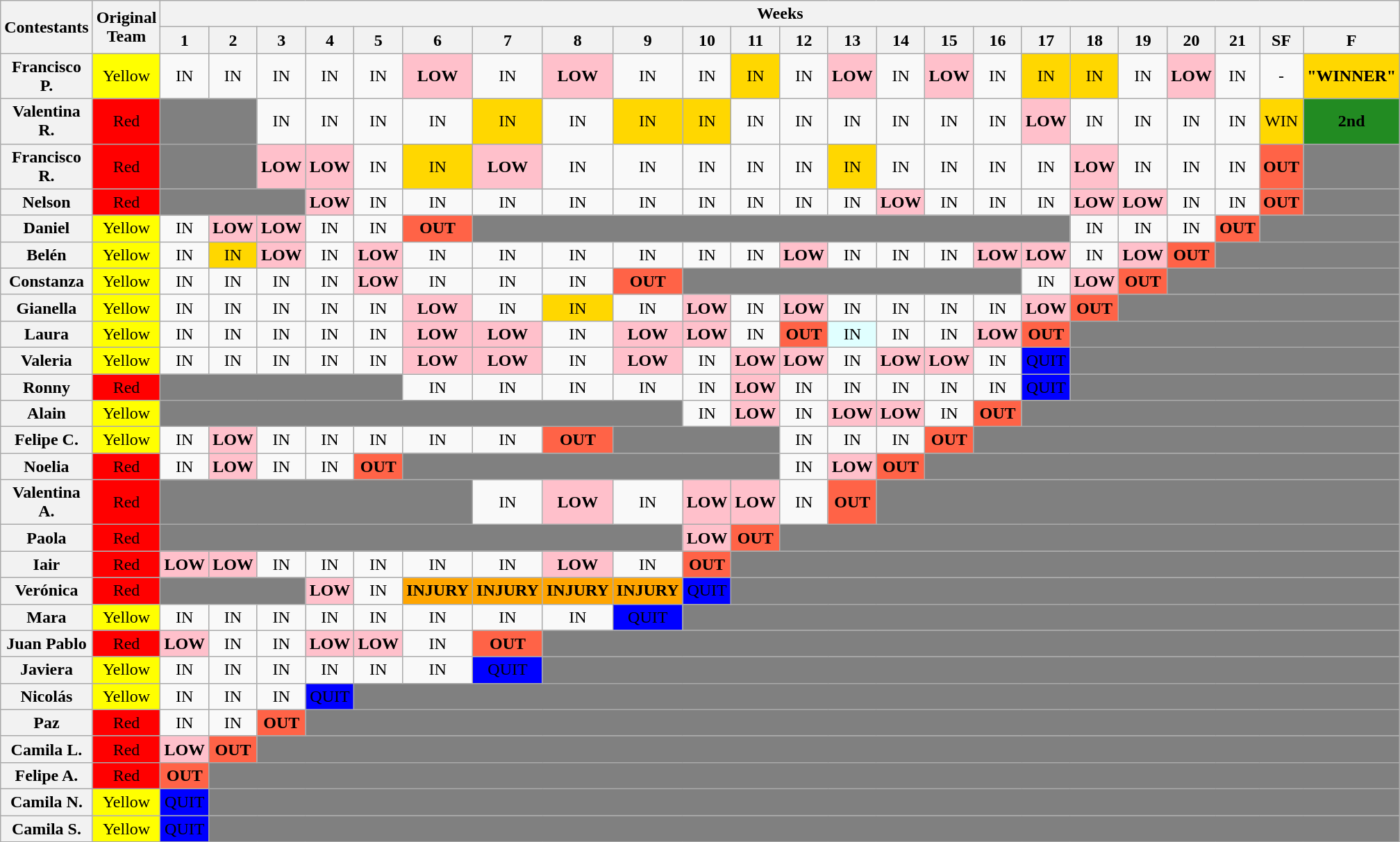<table class="wikitable" style="text-align:center">
<tr>
<th rowspan=2>Contestants</th>
<th rowspan=2>Original<br>Team</th>
<th colspan="26">Weeks</th>
</tr>
<tr>
<th width="10px">1</th>
<th width="20px">2</th>
<th width="20px">3</th>
<th width="20px">4</th>
<th width="20px">5</th>
<th width="20px">6</th>
<th width="20px">7</th>
<th width="20px">8</th>
<th width="20px">9</th>
<th width="20px">10</th>
<th width="20px">11</th>
<th width="20px">12</th>
<th width="20px">13</th>
<th width="20px">14</th>
<th width="20px">15</th>
<th width="20px">16</th>
<th width="20px">17</th>
<th width="20px">18</th>
<th width="20px">19</th>
<th width="20px">20</th>
<th width="20px">21</th>
<th width="20px">SF</th>
<th width="20px">F</th>
</tr>
<tr>
<th>Francisco P.</th>
<td bgcolor="yellow">Yellow</td>
<td>IN</td>
<td>IN</td>
<td>IN</td>
<td>IN</td>
<td>IN</td>
<td bgcolor="pink"><strong>LOW</strong></td>
<td>IN</td>
<td bgcolor="pink"><strong>LOW</strong></td>
<td>IN</td>
<td>IN</td>
<td bgcolor="Gold">IN</td>
<td>IN</td>
<td bgcolor="pink"><strong>LOW</strong></td>
<td>IN</td>
<td bgcolor="pink"><strong>LOW</strong></td>
<td>IN</td>
<td bgcolor="Gold">IN</td>
<td bgcolor="Gold">IN</td>
<td>IN</td>
<td bgcolor="pink"><strong>LOW</strong></td>
<td>IN</td>
<td>-</td>
<td bgcolor="Gold"><strong>"WINNER"</strong></td>
</tr>
<tr>
<th>Valentina R.</th>
<td bgcolor="red">Red</td>
<td colspan="2" bgcolor=gray></td>
<td>IN</td>
<td>IN</td>
<td>IN</td>
<td>IN</td>
<td bgcolor="Gold">IN</td>
<td>IN</td>
<td bgcolor="Gold">IN</td>
<td bgcolor="Gold">IN</td>
<td>IN</td>
<td>IN</td>
<td>IN</td>
<td>IN</td>
<td>IN</td>
<td>IN</td>
<td bgcolor="pink"><strong>LOW</strong></td>
<td>IN</td>
<td>IN</td>
<td>IN</td>
<td>IN</td>
<td bgcolor="Gold">WIN</td>
<td bgcolor="ForestGreen"><span><strong>2nd</strong></span></td>
</tr>
<tr>
<th>Francisco R.</th>
<td bgcolor="red">Red</td>
<td colspan="2" bgcolor=gray></td>
<td bgcolor="pink"><strong>LOW</strong></td>
<td bgcolor="pink"><strong>LOW</strong></td>
<td>IN</td>
<td bgcolor="Gold">IN</td>
<td bgcolor="pink"><strong>LOW</strong></td>
<td>IN</td>
<td>IN</td>
<td>IN</td>
<td>IN</td>
<td>IN</td>
<td bgcolor="Gold">IN</td>
<td>IN</td>
<td>IN</td>
<td>IN</td>
<td>IN</td>
<td bgcolor="pink"><strong>LOW</strong></td>
<td>IN</td>
<td>IN</td>
<td>IN</td>
<td bgcolor="tomato"><strong>OUT</strong></td>
<td colspan="1" bgcolor=gray></td>
</tr>
<tr>
<th>Nelson</th>
<td bgcolor="red">Red</td>
<td colspan="3" bgcolor=gray></td>
<td bgcolor="pink"><strong>LOW</strong></td>
<td>IN</td>
<td>IN</td>
<td>IN</td>
<td>IN</td>
<td>IN</td>
<td>IN</td>
<td>IN</td>
<td>IN</td>
<td>IN</td>
<td bgcolor="pink"><strong>LOW</strong></td>
<td>IN</td>
<td>IN</td>
<td>IN</td>
<td bgcolor="pink"><strong>LOW</strong></td>
<td bgcolor="pink"><strong>LOW</strong></td>
<td>IN</td>
<td>IN</td>
<td bgcolor="tomato"><strong>OUT</strong></td>
<td colspan="1" bgcolor=gray></td>
</tr>
<tr>
<th>Daniel</th>
<td bgcolor="yellow">Yellow</td>
<td>IN</td>
<td bgcolor="pink"><strong>LOW</strong></td>
<td bgcolor="pink"><strong>LOW</strong></td>
<td>IN</td>
<td>IN</td>
<td bgcolor="tomato"><strong>OUT</strong></td>
<td colspan="11" bgcolor=gray></td>
<td>IN</td>
<td>IN</td>
<td>IN</td>
<td bgcolor="tomato"><strong>OUT</strong></td>
<td colspan="2" bgcolor=gray></td>
</tr>
<tr>
<th>Belén</th>
<td bgcolor="yellow">Yellow</td>
<td>IN</td>
<td bgcolor="Gold">IN</td>
<td bgcolor="pink"><strong>LOW</strong></td>
<td>IN</td>
<td bgcolor="pink"><strong>LOW</strong></td>
<td>IN</td>
<td>IN</td>
<td>IN</td>
<td>IN</td>
<td>IN</td>
<td>IN</td>
<td bgcolor="pink"><strong>LOW</strong></td>
<td>IN</td>
<td>IN</td>
<td>IN</td>
<td bgcolor="pink"><strong>LOW</strong></td>
<td bgcolor="pink"><strong>LOW</strong></td>
<td>IN</td>
<td bgcolor="pink"><strong>LOW</strong></td>
<td bgcolor="tomato"><strong>OUT</strong></td>
<td colspan="3" bgcolor=gray></td>
</tr>
<tr>
<th>Constanza</th>
<td bgcolor="yellow">Yellow</td>
<td>IN</td>
<td>IN</td>
<td>IN</td>
<td>IN</td>
<td bgcolor="pink"><strong>LOW</strong></td>
<td>IN</td>
<td>IN</td>
<td>IN</td>
<td bgcolor="tomato"><strong>OUT</strong></td>
<td colspan="7" bgcolor=gray></td>
<td>IN</td>
<td bgcolor="pink"><strong>LOW</strong></td>
<td bgcolor="tomato"><strong>OUT</strong></td>
<td colspan="4" bgcolor=gray></td>
</tr>
<tr>
<th>Gianella</th>
<td bgcolor="yellow">Yellow</td>
<td>IN</td>
<td>IN</td>
<td>IN</td>
<td>IN</td>
<td>IN</td>
<td bgcolor="pink"><strong>LOW</strong></td>
<td>IN</td>
<td bgcolor="Gold">IN</td>
<td>IN</td>
<td bgcolor="pink"><strong>LOW</strong></td>
<td>IN</td>
<td bgcolor="pink"><strong>LOW</strong></td>
<td>IN</td>
<td>IN</td>
<td>IN</td>
<td>IN</td>
<td bgcolor="pink"><strong>LOW</strong></td>
<td bgcolor="tomato"><strong>OUT</strong></td>
<td colspan="5" bgcolor=gray></td>
</tr>
<tr>
<th>Laura</th>
<td bgcolor="yellow">Yellow</td>
<td>IN</td>
<td>IN</td>
<td>IN</td>
<td>IN</td>
<td>IN</td>
<td bgcolor="pink"><strong>LOW</strong></td>
<td bgcolor="pink"><strong>LOW</strong></td>
<td>IN</td>
<td bgcolor="pink"><strong>LOW</strong></td>
<td bgcolor="pink"><strong>LOW</strong></td>
<td>IN</td>
<td bgcolor="tomato"><strong>OUT</strong></td>
<td bgcolor="LightCyan">IN</td>
<td>IN</td>
<td>IN</td>
<td bgcolor="pink"><strong>LOW</strong></td>
<td bgcolor="tomato"><strong>OUT</strong></td>
<td colspan="6" bgcolor=gray></td>
</tr>
<tr>
<th>Valeria</th>
<td bgcolor="yellow">Yellow</td>
<td>IN</td>
<td>IN</td>
<td>IN</td>
<td>IN</td>
<td>IN</td>
<td bgcolor="pink"><strong>LOW</strong></td>
<td bgcolor="pink"><strong>LOW</strong></td>
<td>IN</td>
<td bgcolor="pink"><strong>LOW</strong></td>
<td>IN</td>
<td bgcolor="pink"><strong>LOW</strong></td>
<td bgcolor="pink"><strong>LOW</strong></td>
<td>IN</td>
<td bgcolor="pink"><strong>LOW</strong></td>
<td bgcolor="pink"><strong>LOW</strong></td>
<td>IN</td>
<td bgcolor="BLUE"><span>QUIT</span></td>
<td colspan="6" bgcolor=gray></td>
</tr>
<tr>
<th>Ronny</th>
<td bgcolor="red">Red</td>
<td colspan="5" bgcolor=gray></td>
<td>IN</td>
<td>IN</td>
<td>IN</td>
<td>IN</td>
<td>IN</td>
<td bgcolor="pink"><strong>LOW</strong></td>
<td>IN</td>
<td>IN</td>
<td>IN</td>
<td>IN</td>
<td>IN</td>
<td bgcolor="BLUE"><span>QUIT</span></td>
<td colspan="6" bgcolor=gray></td>
</tr>
<tr>
<th>Alain</th>
<td bgcolor="yellow">Yellow</td>
<td colspan="9" bgcolor=gray></td>
<td>IN</td>
<td bgcolor="pink"><strong>LOW</strong></td>
<td>IN</td>
<td bgcolor="pink"><strong>LOW</strong></td>
<td bgcolor="pink"><strong>LOW</strong></td>
<td>IN</td>
<td bgcolor="tomato"><strong>OUT</strong></td>
<td colspan="7" bgcolor=gray></td>
</tr>
<tr>
<th>Felipe C.</th>
<td bgcolor="yellow">Yellow</td>
<td>IN</td>
<td bgcolor="pink"><strong>LOW</strong></td>
<td>IN</td>
<td>IN</td>
<td>IN</td>
<td>IN</td>
<td>IN</td>
<td bgcolor="tomato"><strong>OUT</strong></td>
<td colspan="3" bgcolor=gray></td>
<td>IN</td>
<td>IN</td>
<td>IN</td>
<td bgcolor="tomato"><strong>OUT</strong></td>
<td colspan="8" bgcolor=gray></td>
</tr>
<tr>
<th>Noelia</th>
<td bgcolor="red">Red</td>
<td>IN</td>
<td bgcolor="pink"><strong>LOW</strong></td>
<td>IN</td>
<td>IN</td>
<td bgcolor="tomato"><strong>OUT</strong></td>
<td colspan="6" bgcolor=gray></td>
<td>IN</td>
<td bgcolor="pink"><strong>LOW</strong></td>
<td bgcolor="tomato"><strong>OUT</strong></td>
<td colspan="9" bgcolor=gray></td>
</tr>
<tr>
<th>Valentina A.</th>
<td bgcolor="red">Red</td>
<td colspan="6" bgcolor=gray></td>
<td>IN</td>
<td bgcolor="pink"><strong>LOW</strong></td>
<td>IN</td>
<td bgcolor="pink"><strong>LOW</strong></td>
<td bgcolor="pink"><strong>LOW</strong></td>
<td>IN</td>
<td bgcolor="tomato"><strong>OUT</strong></td>
<td colspan="10" bgcolor=gray></td>
</tr>
<tr>
<th>Paola</th>
<td bgcolor="red">Red</td>
<td colspan="9" bgcolor=gray></td>
<td bgcolor="pink"><strong>LOW</strong></td>
<td bgcolor="tomato"><strong>OUT</strong></td>
<td colspan="12" bgcolor=gray></td>
</tr>
<tr>
<th>Iair</th>
<td bgcolor="red">Red</td>
<td bgcolor="pink"><strong>LOW</strong></td>
<td bgcolor="pink"><strong>LOW</strong></td>
<td>IN</td>
<td>IN</td>
<td>IN</td>
<td>IN</td>
<td>IN</td>
<td bgcolor="pink"><strong>LOW</strong></td>
<td>IN</td>
<td bgcolor="tomato"><strong>OUT</strong></td>
<td colspan="13" bgcolor=gray></td>
</tr>
<tr>
<th>Verónica</th>
<td bgcolor="red ">Red</td>
<td colspan="3" bgcolor=gray></td>
<td bgcolor="pink"><strong>LOW</strong></td>
<td>IN</td>
<td bgcolor="orange"><strong>INJURY</strong></td>
<td bgcolor="orange"><strong>INJURY</strong></td>
<td bgcolor="orange"><strong>INJURY</strong></td>
<td bgcolor="orange"><strong>INJURY</strong></td>
<td bgcolor="BLUE"><span>QUIT</span></td>
<td colspan="13" bgcolor=gray></td>
</tr>
<tr>
<th>Mara</th>
<td bgcolor="yellow">Yellow</td>
<td>IN</td>
<td>IN</td>
<td>IN</td>
<td>IN</td>
<td>IN</td>
<td>IN</td>
<td>IN</td>
<td>IN</td>
<td bgcolor="BLUE"><span>QUIT</span></td>
<td colspan="14" bgcolor=gray></td>
</tr>
<tr>
<th>Juan Pablo</th>
<td bgcolor="red">Red</td>
<td bgcolor="pink"><strong>LOW</strong></td>
<td>IN</td>
<td>IN</td>
<td bgcolor="pink"><strong>LOW</strong></td>
<td bgcolor="pink"><strong>LOW</strong></td>
<td>IN</td>
<td bgcolor="tomato"><strong>OUT</strong></td>
<td colspan="17" bgcolor=gray></td>
</tr>
<tr>
<th>Javiera</th>
<td bgcolor="yellow">Yellow</td>
<td>IN</td>
<td>IN</td>
<td>IN</td>
<td>IN</td>
<td>IN</td>
<td>IN</td>
<td bgcolor="BLUE"><span>QUIT</span></td>
<td colspan="17" bgcolor=gray></td>
</tr>
<tr>
<th>Nicolás</th>
<td bgcolor="yellow">Yellow</td>
<td>IN</td>
<td>IN</td>
<td>IN</td>
<td bgcolor="BLUE"><span>QUIT</span></td>
<td colspan="19" bgcolor=gray></td>
</tr>
<tr>
<th>Paz</th>
<td bgcolor="red ">Red</td>
<td>IN</td>
<td>IN</td>
<td bgcolor="tomato"><strong>OUT</strong></td>
<td colspan="20" bgcolor=gray></td>
</tr>
<tr>
<th>Camila L.</th>
<td bgcolor="red ">Red</td>
<td bgcolor="pink"><strong>LOW</strong></td>
<td bgcolor="tomato"><strong>OUT</strong></td>
<td colspan="21" bgcolor=gray></td>
</tr>
<tr>
<th>Felipe A.</th>
<td bgcolor="red ">Red</td>
<td bgcolor="tomato"><strong>OUT</strong></td>
<td colspan="22" bgcolor=gray></td>
</tr>
<tr>
<th>Camila N.</th>
<td bgcolor="yellow">Yellow</td>
<td bgcolor="BLUE"><span>QUIT</span></td>
<td colspan="23" bgcolor=gray></td>
</tr>
<tr>
<th>Camila S.</th>
<td bgcolor="yellow">Yellow</td>
<td bgcolor="BLUE"><span>QUIT</span></td>
<td colspan="23" bgcolor=gray></td>
</tr>
<tr>
</tr>
</table>
